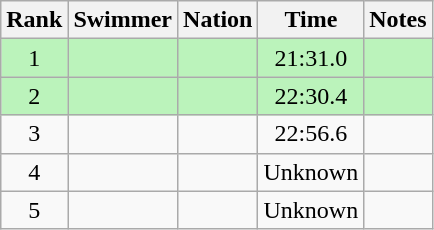<table class="wikitable sortable" style="text-align:center">
<tr>
<th>Rank</th>
<th>Swimmer</th>
<th>Nation</th>
<th>Time</th>
<th>Notes</th>
</tr>
<tr style="background:#bbf3bb;">
<td>1</td>
<td align=left></td>
<td align=left></td>
<td>21:31.0</td>
<td></td>
</tr>
<tr style="background:#bbf3bb;">
<td>2</td>
<td align=left></td>
<td align=left></td>
<td>22:30.4</td>
<td></td>
</tr>
<tr>
<td>3</td>
<td align=left></td>
<td align=left></td>
<td>22:56.6</td>
<td></td>
</tr>
<tr>
<td>4</td>
<td align=left></td>
<td align=left></td>
<td>Unknown</td>
<td></td>
</tr>
<tr>
<td>5</td>
<td align=left></td>
<td align=left></td>
<td>Unknown</td>
<td></td>
</tr>
</table>
